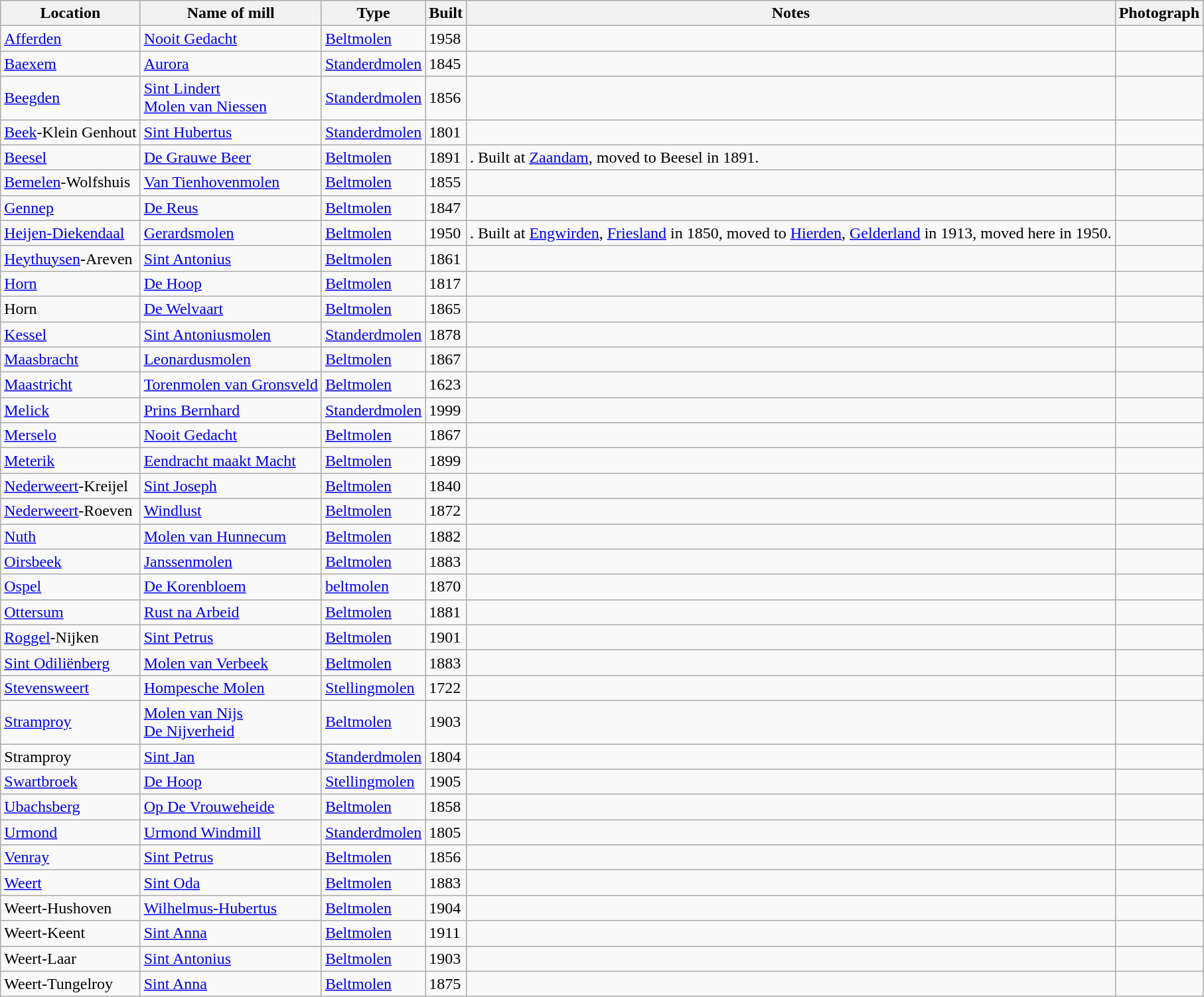<table class="wikitable">
<tr>
<th>Location</th>
<th>Name of mill</th>
<th>Type</th>
<th>Built</th>
<th>Notes</th>
<th>Photograph</th>
</tr>
<tr>
<td><a href='#'>Afferden</a></td>
<td><a href='#'>Nooit Gedacht</a></td>
<td><a href='#'>Beltmolen</a></td>
<td>1958</td>
<td> </td>
<td></td>
</tr>
<tr>
<td><a href='#'>Baexem</a></td>
<td><a href='#'>Aurora</a></td>
<td><a href='#'>Standerdmolen</a></td>
<td>1845</td>
<td> </td>
<td></td>
</tr>
<tr>
<td><a href='#'>Beegden</a></td>
<td><a href='#'>Sint Lindert<br>Molen van Niessen</a></td>
<td><a href='#'>Standerdmolen</a></td>
<td>1856</td>
<td> </td>
<td></td>
</tr>
<tr>
<td><a href='#'>Beek</a>-Klein Genhout</td>
<td><a href='#'>Sint Hubertus</a></td>
<td><a href='#'>Standerdmolen</a></td>
<td>1801</td>
<td> </td>
<td></td>
</tr>
<tr>
<td><a href='#'>Beesel</a></td>
<td><a href='#'>De Grauwe Beer</a></td>
<td><a href='#'>Beltmolen</a></td>
<td>1891</td>
<td> . Built at <a href='#'>Zaandam</a>, moved to Beesel in 1891.</td>
<td></td>
</tr>
<tr>
<td><a href='#'>Bemelen</a>-Wolfshuis</td>
<td><a href='#'>Van Tienhovenmolen</a></td>
<td><a href='#'>Beltmolen</a></td>
<td>1855</td>
<td> </td>
<td></td>
</tr>
<tr>
<td><a href='#'>Gennep</a></td>
<td><a href='#'>De Reus</a></td>
<td><a href='#'>Beltmolen</a></td>
<td>1847</td>
<td> </td>
<td></td>
</tr>
<tr>
<td><a href='#'>Heijen-Diekendaal</a></td>
<td><a href='#'>Gerardsmolen</a></td>
<td><a href='#'>Beltmolen</a></td>
<td>1950</td>
<td> . Built at <a href='#'>Engwirden</a>, <a href='#'>Friesland</a> in 1850, moved to <a href='#'>Hierden</a>, <a href='#'>Gelderland</a> in 1913, moved here in 1950.</td>
<td></td>
</tr>
<tr>
<td><a href='#'>Heythuysen</a>-Areven</td>
<td><a href='#'>Sint Antonius</a></td>
<td><a href='#'>Beltmolen</a></td>
<td>1861</td>
<td> </td>
<td></td>
</tr>
<tr>
<td><a href='#'>Horn</a></td>
<td><a href='#'>De Hoop</a></td>
<td><a href='#'>Beltmolen</a></td>
<td>1817</td>
<td> </td>
<td></td>
</tr>
<tr>
<td>Horn</td>
<td><a href='#'>De Welvaart</a></td>
<td><a href='#'>Beltmolen</a></td>
<td>1865</td>
<td> </td>
<td></td>
</tr>
<tr>
<td><a href='#'>Kessel</a></td>
<td><a href='#'>Sint Antoniusmolen</a></td>
<td><a href='#'>Standerdmolen</a></td>
<td>1878</td>
<td> </td>
<td></td>
</tr>
<tr>
<td><a href='#'>Maasbracht</a></td>
<td><a href='#'>Leonardusmolen</a></td>
<td><a href='#'>Beltmolen</a></td>
<td>1867</td>
<td> </td>
<td></td>
</tr>
<tr>
<td><a href='#'>Maastricht</a></td>
<td><a href='#'>Torenmolen van Gronsveld</a></td>
<td><a href='#'>Beltmolen</a></td>
<td>1623</td>
<td> </td>
<td></td>
</tr>
<tr>
<td><a href='#'>Melick</a></td>
<td><a href='#'>Prins Bernhard</a></td>
<td><a href='#'>Standerdmolen</a></td>
<td>1999</td>
<td> </td>
<td></td>
</tr>
<tr>
<td><a href='#'>Merselo</a></td>
<td><a href='#'>Nooit Gedacht</a></td>
<td><a href='#'>Beltmolen</a></td>
<td>1867</td>
<td> </td>
<td></td>
</tr>
<tr>
<td><a href='#'>Meterik</a></td>
<td><a href='#'>Eendracht maakt Macht</a></td>
<td><a href='#'>Beltmolen</a></td>
<td>1899</td>
<td> </td>
<td></td>
</tr>
<tr>
<td><a href='#'>Nederweert</a>-Kreijel</td>
<td><a href='#'>Sint Joseph</a></td>
<td><a href='#'>Beltmolen</a></td>
<td>1840</td>
<td> </td>
<td></td>
</tr>
<tr>
<td><a href='#'>Nederweert</a>-Roeven</td>
<td><a href='#'>Windlust</a></td>
<td><a href='#'>Beltmolen</a></td>
<td>1872</td>
<td> </td>
<td></td>
</tr>
<tr>
<td><a href='#'>Nuth</a></td>
<td><a href='#'>Molen van Hunnecum</a></td>
<td><a href='#'>Beltmolen</a></td>
<td>1882</td>
<td> </td>
<td></td>
</tr>
<tr>
<td><a href='#'>Oirsbeek</a></td>
<td><a href='#'>Janssenmolen</a></td>
<td><a href='#'>Beltmolen</a></td>
<td>1883</td>
<td> </td>
<td></td>
</tr>
<tr>
<td><a href='#'>Ospel</a></td>
<td><a href='#'>De Korenbloem</a></td>
<td><a href='#'>beltmolen</a></td>
<td>1870</td>
<td> </td>
<td></td>
</tr>
<tr>
<td><a href='#'>Ottersum</a></td>
<td><a href='#'>Rust na Arbeid</a></td>
<td><a href='#'>Beltmolen</a></td>
<td>1881</td>
<td> </td>
<td></td>
</tr>
<tr>
<td><a href='#'>Roggel</a>-Nijken</td>
<td><a href='#'>Sint Petrus</a></td>
<td><a href='#'>Beltmolen</a></td>
<td>1901</td>
<td> </td>
<td></td>
</tr>
<tr>
<td><a href='#'>Sint Odiliënberg</a></td>
<td><a href='#'>Molen van Verbeek</a></td>
<td><a href='#'>Beltmolen</a></td>
<td>1883</td>
<td> </td>
<td></td>
</tr>
<tr>
<td><a href='#'>Stevensweert</a></td>
<td><a href='#'>Hompesche Molen</a></td>
<td><a href='#'>Stellingmolen</a></td>
<td>1722</td>
<td> </td>
<td></td>
</tr>
<tr>
<td><a href='#'>Stramproy</a></td>
<td><a href='#'>Molen van Nijs<br>De Nijverheid</a></td>
<td><a href='#'>Beltmolen</a></td>
<td>1903</td>
<td> </td>
<td></td>
</tr>
<tr>
<td>Stramproy</td>
<td><a href='#'>Sint Jan</a></td>
<td><a href='#'>Standerdmolen</a></td>
<td>1804</td>
<td> </td>
<td></td>
</tr>
<tr>
<td><a href='#'>Swartbroek</a></td>
<td><a href='#'>De Hoop</a></td>
<td><a href='#'>Stellingmolen</a></td>
<td>1905</td>
<td> </td>
<td></td>
</tr>
<tr>
<td><a href='#'>Ubachsberg</a></td>
<td><a href='#'>Op De Vrouweheide</a></td>
<td><a href='#'>Beltmolen</a></td>
<td>1858</td>
<td> </td>
<td></td>
</tr>
<tr>
<td><a href='#'>Urmond</a></td>
<td><a href='#'>Urmond Windmill</a></td>
<td><a href='#'>Standerdmolen</a></td>
<td>1805</td>
<td> </td>
<td></td>
</tr>
<tr>
<td><a href='#'>Venray</a></td>
<td><a href='#'>Sint Petrus</a></td>
<td><a href='#'>Beltmolen</a></td>
<td>1856</td>
<td> </td>
<td></td>
</tr>
<tr>
<td><a href='#'>Weert</a></td>
<td><a href='#'>Sint Oda</a></td>
<td><a href='#'>Beltmolen</a></td>
<td>1883</td>
<td> </td>
<td></td>
</tr>
<tr>
<td>Weert-Hushoven</td>
<td><a href='#'>Wilhelmus-Hubertus</a></td>
<td><a href='#'>Beltmolen</a></td>
<td>1904</td>
<td> </td>
<td></td>
</tr>
<tr>
<td>Weert-Keent</td>
<td><a href='#'>Sint Anna</a></td>
<td><a href='#'>Beltmolen</a></td>
<td>1911</td>
<td> </td>
<td></td>
</tr>
<tr>
<td>Weert-Laar</td>
<td><a href='#'>Sint Antonius</a></td>
<td><a href='#'>Beltmolen</a></td>
<td>1903</td>
<td> </td>
<td></td>
</tr>
<tr>
<td>Weert-Tungelroy</td>
<td><a href='#'>Sint Anna</a></td>
<td><a href='#'>Beltmolen</a></td>
<td>1875</td>
<td> </td>
<td></td>
</tr>
</table>
